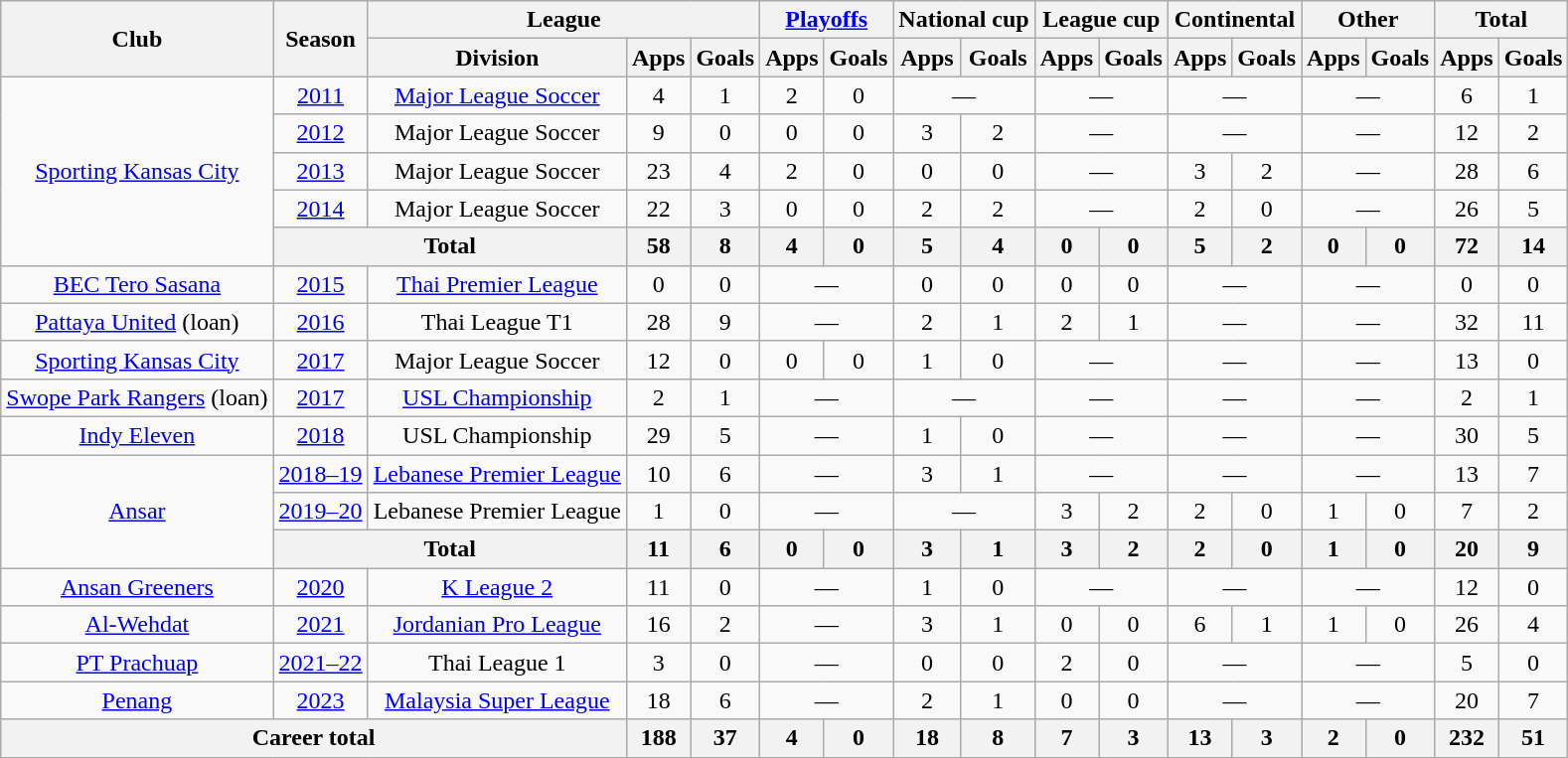<table class="wikitable" style="text-align:center">
<tr>
<th rowspan="2">Club</th>
<th rowspan="2">Season</th>
<th colspan="3">League</th>
<th colspan="2"><a href='#'>Playoffs</a></th>
<th colspan="2">National cup</th>
<th colspan="2">League cup</th>
<th colspan="2">Continental</th>
<th colspan="2">Other</th>
<th colspan="2">Total</th>
</tr>
<tr>
<th>Division</th>
<th>Apps</th>
<th>Goals</th>
<th>Apps</th>
<th>Goals</th>
<th>Apps</th>
<th>Goals</th>
<th>Apps</th>
<th>Goals</th>
<th>Apps</th>
<th>Goals</th>
<th>Apps</th>
<th>Goals</th>
<th>Apps</th>
<th>Goals</th>
</tr>
<tr>
<td rowspan="5"><a href='#'>Sporting Kansas City</a></td>
<td><a href='#'>2011</a></td>
<td><a href='#'>Major League Soccer</a></td>
<td>4</td>
<td>1</td>
<td>2</td>
<td>0</td>
<td colspan="2">—</td>
<td colspan="2">—</td>
<td colspan="2">—</td>
<td colspan="2">—</td>
<td>6</td>
<td>1</td>
</tr>
<tr>
<td><a href='#'>2012</a></td>
<td>Major League Soccer</td>
<td>9</td>
<td>0</td>
<td>0</td>
<td>0</td>
<td>3</td>
<td>2</td>
<td colspan="2">—</td>
<td colspan="2">—</td>
<td colspan="2">—</td>
<td>12</td>
<td>2</td>
</tr>
<tr>
<td><a href='#'>2013</a></td>
<td>Major League Soccer</td>
<td>23</td>
<td>4</td>
<td>2</td>
<td>0</td>
<td>0</td>
<td>0</td>
<td colspan="2">—</td>
<td>3</td>
<td>2</td>
<td colspan="2">—</td>
<td>28</td>
<td>6</td>
</tr>
<tr>
<td><a href='#'>2014</a></td>
<td>Major League Soccer</td>
<td>22</td>
<td>3</td>
<td>0</td>
<td>0</td>
<td>2</td>
<td>2</td>
<td colspan="2">—</td>
<td>2</td>
<td>0</td>
<td colspan="2">—</td>
<td>26</td>
<td>5</td>
</tr>
<tr>
<th colspan="2">Total</th>
<th>58</th>
<th>8</th>
<th>4</th>
<th>0</th>
<th>5</th>
<th>4</th>
<th>0</th>
<th>0</th>
<th>5</th>
<th>2</th>
<th>0</th>
<th>0</th>
<th>72</th>
<th>14</th>
</tr>
<tr>
<td><a href='#'>BEC Tero Sasana</a></td>
<td><a href='#'>2015</a></td>
<td><a href='#'>Thai Premier League</a></td>
<td>0</td>
<td>0</td>
<td colspan="2">—</td>
<td>0</td>
<td>0</td>
<td>0</td>
<td>0</td>
<td colspan="2">—</td>
<td colspan="2">—</td>
<td>0</td>
<td>0</td>
</tr>
<tr>
<td><a href='#'>Pattaya United</a> (loan)</td>
<td><a href='#'>2016</a></td>
<td>Thai League T1</td>
<td>28</td>
<td>9</td>
<td colspan="2">—</td>
<td>2</td>
<td>1</td>
<td>2</td>
<td>1</td>
<td colspan="2">—</td>
<td colspan="2">—</td>
<td>32</td>
<td>11</td>
</tr>
<tr>
<td><a href='#'>Sporting Kansas City</a></td>
<td><a href='#'>2017</a></td>
<td>Major League Soccer</td>
<td>12</td>
<td>0</td>
<td>0</td>
<td>0</td>
<td>1</td>
<td>0</td>
<td colspan="2">—</td>
<td colspan="2">—</td>
<td colspan="2">—</td>
<td>13</td>
<td>0</td>
</tr>
<tr>
<td><a href='#'>Swope Park Rangers</a> (loan)</td>
<td><a href='#'>2017</a></td>
<td><a href='#'>USL Championship</a></td>
<td>2</td>
<td>1</td>
<td colspan="2">—</td>
<td colspan="2">—</td>
<td colspan="2">—</td>
<td colspan="2">—</td>
<td colspan="2">—</td>
<td>2</td>
<td>1</td>
</tr>
<tr>
<td><a href='#'>Indy Eleven</a></td>
<td><a href='#'>2018</a></td>
<td>USL Championship</td>
<td>29</td>
<td>5</td>
<td colspan="2">—</td>
<td>1</td>
<td>0</td>
<td colspan="2">—</td>
<td colspan="2">—</td>
<td colspan="2">—</td>
<td>30</td>
<td>5</td>
</tr>
<tr>
<td rowspan="3"><a href='#'>Ansar</a></td>
<td><a href='#'>2018–19</a></td>
<td><a href='#'>Lebanese Premier League</a></td>
<td>10</td>
<td>6</td>
<td colspan="2">—</td>
<td>3</td>
<td>1</td>
<td colspan="2">—</td>
<td colspan="2">—</td>
<td colspan="2">—</td>
<td>13</td>
<td>7</td>
</tr>
<tr>
<td><a href='#'>2019–20</a></td>
<td>Lebanese Premier League</td>
<td>1</td>
<td>0</td>
<td colspan="2">—</td>
<td colspan="2">—</td>
<td>3</td>
<td>2</td>
<td>2</td>
<td>0</td>
<td>1</td>
<td>0</td>
<td>7</td>
<td>2</td>
</tr>
<tr>
<th colspan="2">Total</th>
<th>11</th>
<th>6</th>
<th>0</th>
<th>0</th>
<th>3</th>
<th>1</th>
<th>3</th>
<th>2</th>
<th>2</th>
<th>0</th>
<th>1</th>
<th>0</th>
<th>20</th>
<th>9</th>
</tr>
<tr>
<td><a href='#'>Ansan Greeners</a></td>
<td><a href='#'>2020</a></td>
<td><a href='#'>K League 2</a></td>
<td>11</td>
<td>0</td>
<td colspan="2">—</td>
<td>1</td>
<td>0</td>
<td colspan="2">—</td>
<td colspan="2">—</td>
<td colspan="2">—</td>
<td>12</td>
<td>0</td>
</tr>
<tr>
<td><a href='#'>Al-Wehdat</a></td>
<td><a href='#'>2021</a></td>
<td><a href='#'>Jordanian Pro League</a></td>
<td>16</td>
<td>2</td>
<td colspan="2">—</td>
<td>3</td>
<td>1</td>
<td>0</td>
<td>0</td>
<td>6</td>
<td>1</td>
<td>1</td>
<td>0</td>
<td>26</td>
<td>4</td>
</tr>
<tr>
<td><a href='#'>PT Prachuap</a></td>
<td><a href='#'>2021–22</a></td>
<td>Thai League 1</td>
<td>3</td>
<td>0</td>
<td colspan="2">—</td>
<td>0</td>
<td>0</td>
<td>2</td>
<td>0</td>
<td colspan="2">—</td>
<td colspan="2">—</td>
<td>5</td>
<td>0</td>
</tr>
<tr>
<td><a href='#'>Penang</a></td>
<td><a href='#'>2023</a></td>
<td><a href='#'>Malaysia Super League</a></td>
<td>18</td>
<td>6</td>
<td colspan="2">—</td>
<td>2</td>
<td>1</td>
<td>0</td>
<td>0</td>
<td colspan="2">—</td>
<td colspan="2">—</td>
<td>20</td>
<td>7</td>
</tr>
<tr>
<th colspan="3">Career total</th>
<th>188</th>
<th>37</th>
<th>4</th>
<th>0</th>
<th>18</th>
<th>8</th>
<th>7</th>
<th>3</th>
<th>13</th>
<th>3</th>
<th>2</th>
<th>0</th>
<th>232</th>
<th>51</th>
</tr>
</table>
